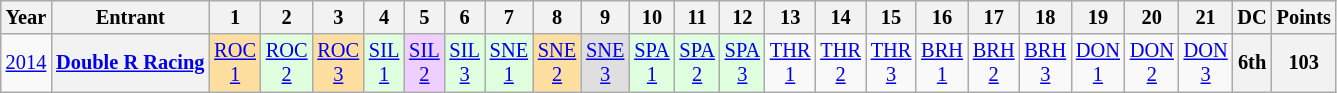<table class="wikitable" style="text-align:center; font-size:85%">
<tr>
<th>Year</th>
<th>Entrant</th>
<th>1</th>
<th>2</th>
<th>3</th>
<th>4</th>
<th>5</th>
<th>6</th>
<th>7</th>
<th>8</th>
<th>9</th>
<th>10</th>
<th>11</th>
<th>12</th>
<th>13</th>
<th>14</th>
<th>15</th>
<th>16</th>
<th>17</th>
<th>18</th>
<th>19</th>
<th>20</th>
<th>21</th>
<th>DC</th>
<th>Points</th>
</tr>
<tr>
<td><a href='#'>2014</a></td>
<th><a href='#'>Double R Racing</a></th>
<td style="background:#FFDF9F;"><a href='#'>ROC<br>1</a><br></td>
<td style="background:#DFFFDF;"><a href='#'>ROC<br>2</a><br></td>
<td style="background:#FFDF9F;"><a href='#'>ROC<br>3</a><br></td>
<td style="background:#DFFFDF;"><a href='#'>SIL<br>1</a><br></td>
<td style="background:#EFCFFF;"><a href='#'>SIL<br>2</a><br></td>
<td style="background:#DFFFDF;"><a href='#'>SIL<br>3</a><br></td>
<td style="background:#DFFFDF;"><a href='#'>SNE<br>1</a><br></td>
<td style="background:#FFDF9F;"><a href='#'>SNE<br>2</a><br></td>
<td style="background:#DFDFDF;"><a href='#'>SNE<br>3</a><br></td>
<td style="background:#DFFFDF;"><a href='#'>SPA<br>1</a><br></td>
<td style="background:#DFFFDF;"><a href='#'>SPA<br>2</a><br></td>
<td style="background:#DFFFDF;"><a href='#'>SPA<br>3</a><br></td>
<td><a href='#'>THR<br>1</a></td>
<td><a href='#'>THR<br>2</a></td>
<td><a href='#'>THR<br>3</a></td>
<td><a href='#'>BRH<br>1</a></td>
<td><a href='#'>BRH<br>2</a></td>
<td><a href='#'>BRH<br>3</a></td>
<td><a href='#'>DON<br>1</a></td>
<td><a href='#'>DON<br>2</a></td>
<td><a href='#'>DON<br>3</a></td>
<th>6th</th>
<th>103</th>
</tr>
</table>
